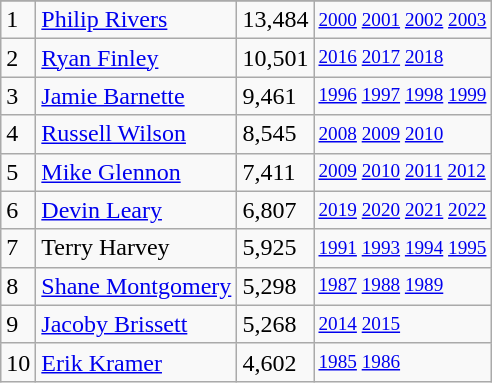<table class="wikitable">
<tr>
</tr>
<tr>
<td>1</td>
<td><a href='#'>Philip Rivers</a></td>
<td>13,484</td>
<td style="font-size:80%;"><a href='#'>2000</a> <a href='#'>2001</a> <a href='#'>2002</a> <a href='#'>2003</a></td>
</tr>
<tr>
<td>2</td>
<td><a href='#'>Ryan Finley</a></td>
<td>10,501</td>
<td style="font-size:80%;"><a href='#'>2016</a> <a href='#'>2017</a> <a href='#'>2018</a></td>
</tr>
<tr>
<td>3</td>
<td><a href='#'>Jamie Barnette</a></td>
<td>9,461</td>
<td style="font-size:80%;"><a href='#'>1996</a> <a href='#'>1997</a> <a href='#'>1998</a> <a href='#'>1999</a></td>
</tr>
<tr>
<td>4</td>
<td><a href='#'>Russell Wilson</a></td>
<td>8,545</td>
<td style="font-size:80%;"><a href='#'>2008</a> <a href='#'>2009</a> <a href='#'>2010</a></td>
</tr>
<tr>
<td>5</td>
<td><a href='#'>Mike Glennon</a></td>
<td>7,411</td>
<td style="font-size:80%;"><a href='#'>2009</a> <a href='#'>2010</a> <a href='#'>2011</a> <a href='#'>2012</a></td>
</tr>
<tr>
<td>6</td>
<td><a href='#'>Devin Leary</a></td>
<td>6,807</td>
<td style="font-size:80%;"><a href='#'>2019</a> <a href='#'>2020</a> <a href='#'>2021</a> <a href='#'>2022</a></td>
</tr>
<tr>
<td>7</td>
<td>Terry Harvey</td>
<td>5,925</td>
<td style="font-size:80%;"><a href='#'>1991</a> <a href='#'>1993</a> <a href='#'>1994</a> <a href='#'>1995</a></td>
</tr>
<tr>
<td>8</td>
<td><a href='#'>Shane Montgomery</a></td>
<td>5,298</td>
<td style="font-size:80%;"><a href='#'>1987</a> <a href='#'>1988</a> <a href='#'>1989</a></td>
</tr>
<tr>
<td>9</td>
<td><a href='#'>Jacoby Brissett</a></td>
<td>5,268</td>
<td style="font-size:80%;"><a href='#'>2014</a> <a href='#'>2015</a></td>
</tr>
<tr>
<td>10</td>
<td><a href='#'>Erik Kramer</a></td>
<td>4,602</td>
<td style="font-size:80%;"><a href='#'>1985</a> <a href='#'>1986</a></td>
</tr>
</table>
